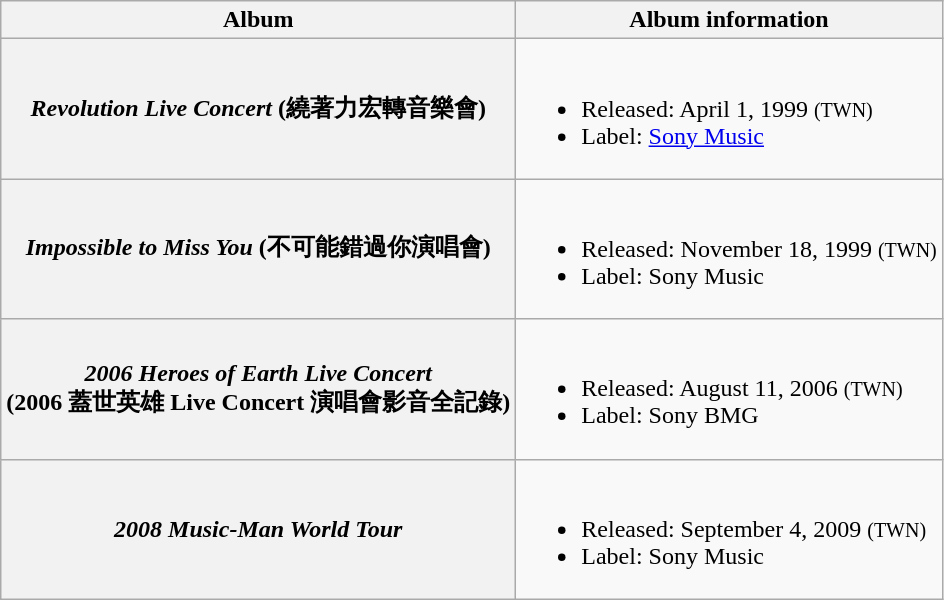<table class="wikitable plainrowheaders">
<tr>
<th align="left">Album</th>
<th align="left">Album information</th>
</tr>
<tr>
<th scope="row"><em>Revolution Live Concert</em> (繞著力宏轉音樂會)</th>
<td align="left"><br><ul><li>Released: April 1, 1999 <small>(TWN)</small></li><li>Label: <a href='#'>Sony Music</a></li></ul></td>
</tr>
<tr>
<th scope="row"><em>Impossible to Miss You</em> (不可能錯過你演唱會)</th>
<td align="left"><br><ul><li>Released: November 18, 1999 <small>(TWN)</small></li><li>Label: Sony Music</li></ul></td>
</tr>
<tr>
<th scope="row"><em>2006 Heroes of Earth Live Concert</em><br>(2006 蓋世英雄 Live Concert 演唱會影音全記錄)</th>
<td align="left"><br><ul><li>Released: August 11, 2006 <small>(TWN)</small></li><li>Label: Sony BMG</li></ul></td>
</tr>
<tr>
<th scope="row"><em>2008 Music-Man World Tour</em></th>
<td align="left"><br><ul><li>Released: September 4, 2009 <small>(TWN)</small></li><li>Label: Sony Music</li></ul></td>
</tr>
</table>
